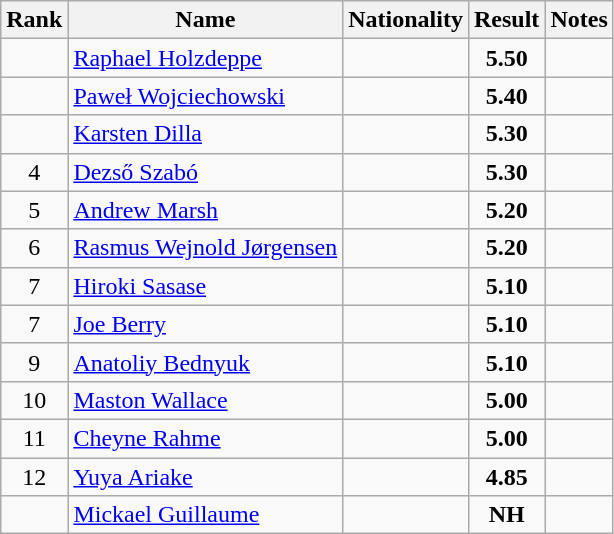<table class="wikitable sortable" style="text-align:center">
<tr>
<th>Rank</th>
<th>Name</th>
<th>Nationality</th>
<th>Result</th>
<th>Notes</th>
</tr>
<tr>
<td></td>
<td align=left><a href='#'>Raphael Holzdeppe</a></td>
<td align=left></td>
<td><strong>5.50</strong></td>
<td></td>
</tr>
<tr>
<td></td>
<td align=left><a href='#'>Paweł Wojciechowski</a></td>
<td align=left></td>
<td><strong>5.40</strong></td>
<td></td>
</tr>
<tr>
<td></td>
<td align=left><a href='#'>Karsten Dilla</a></td>
<td align=left></td>
<td><strong>5.30</strong></td>
<td></td>
</tr>
<tr>
<td>4</td>
<td align=left><a href='#'>Dezső Szabó</a></td>
<td align=left></td>
<td><strong>5.30</strong></td>
<td></td>
</tr>
<tr>
<td>5</td>
<td align=left><a href='#'>Andrew Marsh</a></td>
<td align=left></td>
<td><strong>5.20</strong></td>
<td></td>
</tr>
<tr>
<td>6</td>
<td align=left><a href='#'>Rasmus Wejnold Jørgensen</a></td>
<td align=left></td>
<td><strong>5.20</strong></td>
<td></td>
</tr>
<tr>
<td>7</td>
<td align=left><a href='#'>Hiroki Sasase</a></td>
<td align=left></td>
<td><strong>5.10</strong></td>
<td></td>
</tr>
<tr>
<td>7</td>
<td align=left><a href='#'>Joe Berry</a></td>
<td align=left></td>
<td><strong>5.10</strong></td>
<td></td>
</tr>
<tr>
<td>9</td>
<td align=left><a href='#'>Anatoliy Bednyuk</a></td>
<td align=left></td>
<td><strong>5.10</strong></td>
<td></td>
</tr>
<tr>
<td>10</td>
<td align=left><a href='#'>Maston Wallace</a></td>
<td align=left></td>
<td><strong>5.00</strong></td>
<td></td>
</tr>
<tr>
<td>11</td>
<td align=left><a href='#'>Cheyne Rahme</a></td>
<td align=left></td>
<td><strong>5.00</strong></td>
<td></td>
</tr>
<tr>
<td>12</td>
<td align=left><a href='#'>Yuya Ariake</a></td>
<td align=left></td>
<td><strong>4.85</strong></td>
<td></td>
</tr>
<tr>
<td></td>
<td align=left><a href='#'>Mickael Guillaume</a></td>
<td align=left></td>
<td><strong>NH</strong></td>
<td></td>
</tr>
</table>
